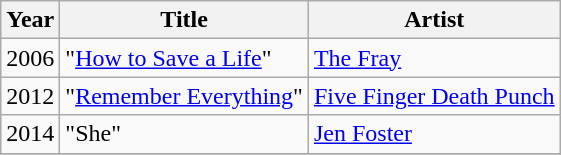<table class="wikitable sortable">
<tr>
<th>Year</th>
<th>Title</th>
<th>Artist</th>
</tr>
<tr>
<td>2006</td>
<td>"<a href='#'>How to Save a Life</a>"</td>
<td><a href='#'>The Fray</a></td>
</tr>
<tr>
<td>2012</td>
<td>"<a href='#'>Remember Everything</a>"</td>
<td><a href='#'>Five Finger Death Punch</a></td>
</tr>
<tr>
<td>2014</td>
<td>"She"</td>
<td><a href='#'>Jen Foster</a></td>
</tr>
<tr>
</tr>
</table>
